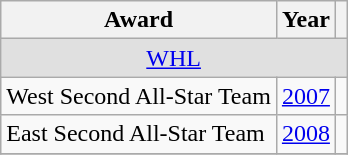<table class="wikitable">
<tr>
<th>Award</th>
<th>Year</th>
<th></th>
</tr>
<tr ALIGN="center" bgcolor="#e0e0e0">
<td colspan="3"><a href='#'>WHL</a></td>
</tr>
<tr>
<td>West Second All-Star Team</td>
<td><a href='#'>2007</a></td>
<td></td>
</tr>
<tr>
<td>East Second All-Star Team</td>
<td><a href='#'>2008</a></td>
<td></td>
</tr>
<tr>
</tr>
</table>
